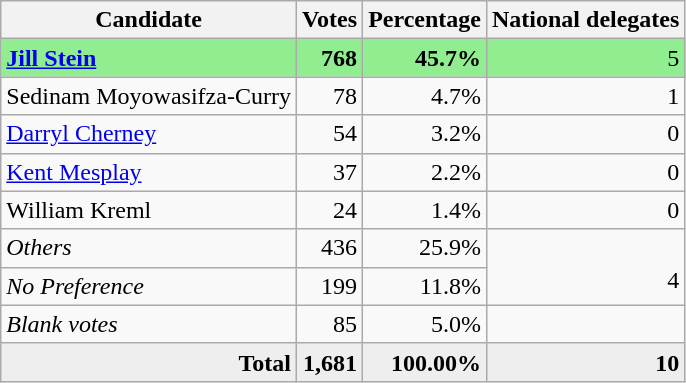<table class="wikitable" style="text-align:right;">
<tr>
<th>Candidate</th>
<th>Votes</th>
<th>Percentage</th>
<th>National delegates</th>
</tr>
<tr style="background:lightgreen;">
<td style="text-align:left;"><strong><a href='#'>Jill Stein</a></strong></td>
<td><strong>768</strong></td>
<td><strong>45.7%</strong></td>
<td>5</td>
</tr>
<tr>
<td style="text-align:left;">Sedinam Moyowasifza-Curry</td>
<td>78</td>
<td>4.7%</td>
<td>1</td>
</tr>
<tr>
<td style="text-align:left;"><a href='#'>Darryl Cherney</a></td>
<td>54</td>
<td>3.2%</td>
<td>0</td>
</tr>
<tr>
<td style="text-align:left;"><a href='#'>Kent Mesplay</a></td>
<td>37</td>
<td>2.2%</td>
<td>0</td>
</tr>
<tr>
<td style="text-align:left;">William Kreml</td>
<td>24</td>
<td>1.4%</td>
<td>0</td>
</tr>
<tr>
<td style="text-align:left;"><em>Others</em></td>
<td>436</td>
<td>25.9%</td>
<td rowspan="2"><br>4</td>
</tr>
<tr>
<td style="text-align:left;"><em>No Preference</em></td>
<td>199</td>
<td>11.8%</td>
</tr>
<tr>
<td style="text-align:left;"><em>Blank votes</em></td>
<td>85</td>
<td>5.0%</td>
<td></td>
</tr>
<tr style="background:#eee;">
<td style="margin-right:0.50px"><strong>Total</strong></td>
<td style="margin-right:0.50px"><strong>1,681</strong></td>
<td style="margin-right:0.50px"><strong>100.00%</strong></td>
<td style="margin-right:0.50px"><strong>10</strong></td>
</tr>
</table>
